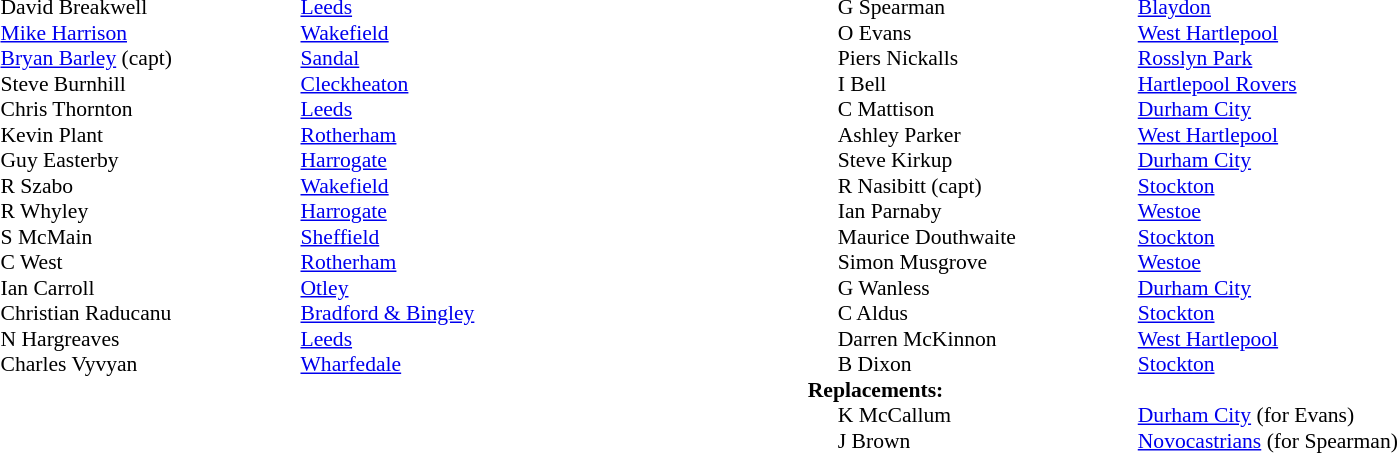<table width="80%">
<tr>
<td valign="top" width="50%"><br><table style="font-size: 90%" cellspacing="0" cellpadding="0">
<tr>
<th width="20"></th>
<th width="200"></th>
</tr>
<tr>
<td></td>
<td>David Breakwell</td>
<td><a href='#'>Leeds</a></td>
</tr>
<tr>
<td></td>
<td><a href='#'>Mike Harrison</a></td>
<td><a href='#'>Wakefield</a></td>
</tr>
<tr>
<td></td>
<td><a href='#'>Bryan Barley</a> (capt)</td>
<td><a href='#'>Sandal</a></td>
</tr>
<tr>
<td></td>
<td>Steve Burnhill</td>
<td><a href='#'>Cleckheaton</a></td>
</tr>
<tr>
<td></td>
<td>Chris Thornton</td>
<td><a href='#'>Leeds</a></td>
</tr>
<tr>
<td></td>
<td>Kevin Plant</td>
<td><a href='#'>Rotherham</a></td>
</tr>
<tr>
<td></td>
<td>Guy Easterby</td>
<td><a href='#'>Harrogate</a></td>
</tr>
<tr>
<td></td>
<td>R Szabo</td>
<td><a href='#'>Wakefield</a></td>
</tr>
<tr>
<td></td>
<td>R Whyley</td>
<td><a href='#'>Harrogate</a></td>
</tr>
<tr>
<td></td>
<td>S McMain</td>
<td><a href='#'>Sheffield</a></td>
</tr>
<tr>
<td></td>
<td>C West</td>
<td><a href='#'>Rotherham</a></td>
</tr>
<tr>
<td></td>
<td>Ian Carroll</td>
<td><a href='#'>Otley</a></td>
</tr>
<tr>
<td></td>
<td>Christian Raducanu</td>
<td><a href='#'>Bradford & Bingley</a></td>
</tr>
<tr>
<td></td>
<td>N Hargreaves</td>
<td><a href='#'>Leeds</a></td>
</tr>
<tr>
<td></td>
<td>Charles Vyvyan</td>
<td><a href='#'>Wharfedale</a></td>
</tr>
<tr>
</tr>
</table>
</td>
<td valign="top" width="50%"><br><table style="font-size: 90%" cellspacing="0" cellpadding="0" align="center">
<tr>
<th width="20"></th>
<th width="200"></th>
</tr>
<tr>
<td></td>
<td>G Spearman</td>
<td><a href='#'>Blaydon</a></td>
</tr>
<tr>
<td></td>
<td>O Evans</td>
<td><a href='#'>West Hartlepool</a></td>
</tr>
<tr>
<td></td>
<td>Piers Nickalls</td>
<td><a href='#'>Rosslyn Park</a></td>
</tr>
<tr>
<td></td>
<td>I Bell</td>
<td><a href='#'>Hartlepool Rovers</a></td>
</tr>
<tr>
<td></td>
<td>C Mattison</td>
<td><a href='#'>Durham City</a></td>
</tr>
<tr>
<td></td>
<td>Ashley Parker</td>
<td><a href='#'>West Hartlepool</a></td>
</tr>
<tr>
<td></td>
<td>Steve Kirkup</td>
<td><a href='#'>Durham City</a></td>
</tr>
<tr>
<td></td>
<td>R Nasibitt (capt)</td>
<td><a href='#'>Stockton</a></td>
</tr>
<tr>
<td></td>
<td>Ian Parnaby</td>
<td><a href='#'>Westoe</a></td>
</tr>
<tr>
<td></td>
<td>Maurice Douthwaite</td>
<td><a href='#'>Stockton</a></td>
</tr>
<tr>
<td></td>
<td>Simon Musgrove</td>
<td><a href='#'>Westoe</a></td>
</tr>
<tr>
<td></td>
<td>G Wanless</td>
<td><a href='#'>Durham City</a></td>
</tr>
<tr>
<td></td>
<td>C Aldus</td>
<td><a href='#'>Stockton</a></td>
</tr>
<tr>
<td></td>
<td>Darren McKinnon</td>
<td><a href='#'>West Hartlepool</a></td>
</tr>
<tr>
<td></td>
<td>B Dixon</td>
<td><a href='#'>Stockton</a></td>
</tr>
<tr>
<td colspan=3><strong>Replacements:</strong></td>
</tr>
<tr>
<td></td>
<td>K McCallum</td>
<td><a href='#'>Durham City</a> (for Evans)</td>
</tr>
<tr>
<td></td>
<td>J Brown</td>
<td><a href='#'>Novocastrians</a> (for Spearman)</td>
</tr>
</table>
</td>
</tr>
</table>
